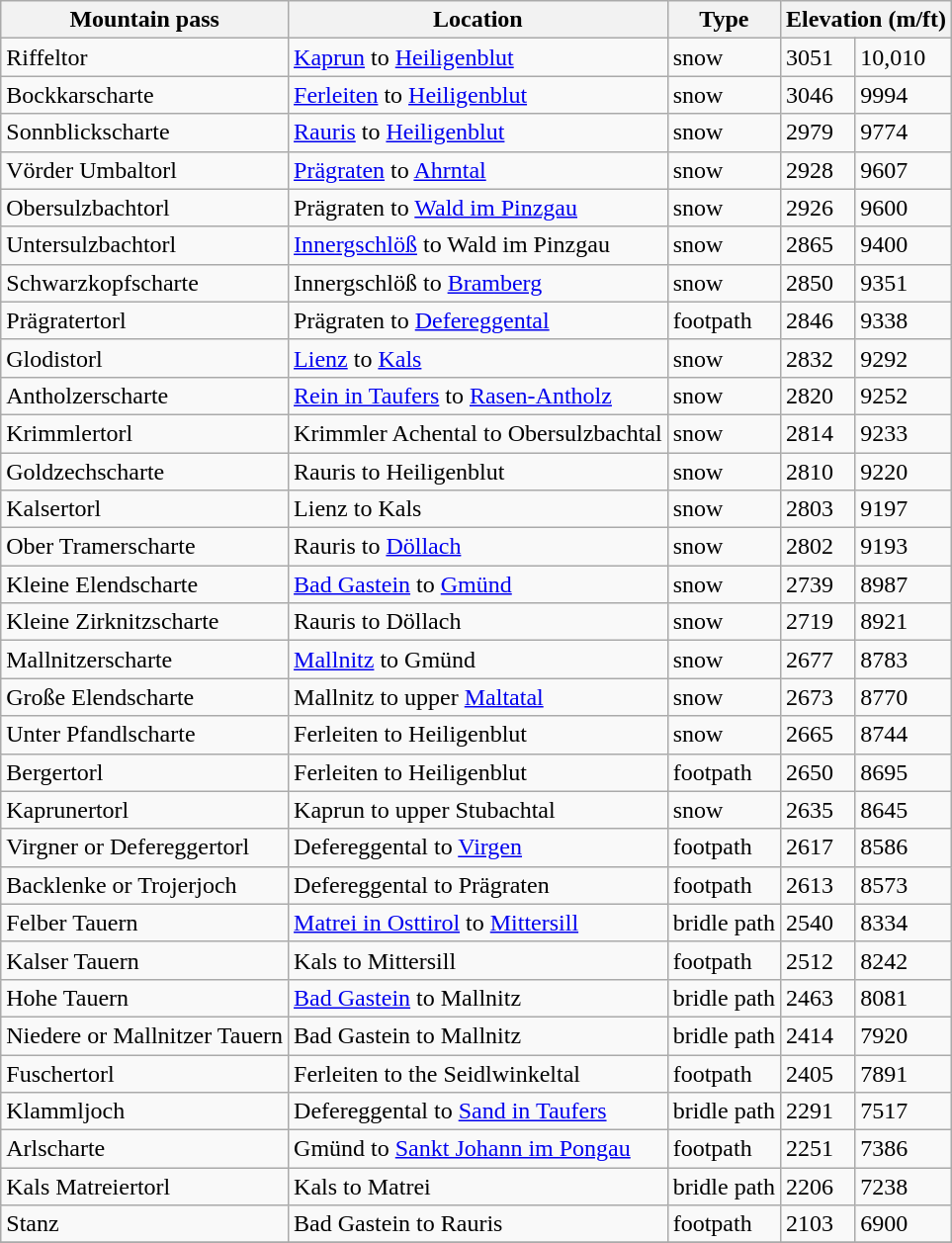<table class="wikitable">
<tr>
<th>Mountain pass</th>
<th>Location</th>
<th>Type</th>
<th colspan=2>Elevation (m/ft)</th>
</tr>
<tr>
<td>Riffeltor</td>
<td><a href='#'>Kaprun</a> to <a href='#'>Heiligenblut</a></td>
<td>snow</td>
<td>3051</td>
<td>10,010</td>
</tr>
<tr>
<td>Bockkarscharte</td>
<td><a href='#'>Ferleiten</a> to <a href='#'>Heiligenblut</a></td>
<td>snow</td>
<td>3046</td>
<td>9994</td>
</tr>
<tr>
<td>Sonnblickscharte</td>
<td><a href='#'>Rauris</a> to <a href='#'>Heiligenblut</a></td>
<td>snow</td>
<td>2979</td>
<td>9774</td>
</tr>
<tr>
<td>Vörder Umbaltorl</td>
<td><a href='#'>Prägraten</a> to <a href='#'>Ahrntal</a></td>
<td>snow</td>
<td>2928</td>
<td>9607</td>
</tr>
<tr>
<td>Obersulzbachtorl</td>
<td>Prägraten to <a href='#'>Wald im Pinzgau</a></td>
<td>snow</td>
<td>2926</td>
<td>9600</td>
</tr>
<tr>
<td>Untersulzbachtorl</td>
<td><a href='#'>Innergschlöß</a> to Wald im Pinzgau</td>
<td>snow</td>
<td>2865</td>
<td>9400</td>
</tr>
<tr>
<td>Schwarzkopfscharte</td>
<td>Innergschlöß to <a href='#'>Bramberg</a></td>
<td>snow</td>
<td>2850</td>
<td>9351</td>
</tr>
<tr>
<td>Prägratertorl</td>
<td>Prägraten to <a href='#'>Defereggental</a></td>
<td>footpath</td>
<td>2846</td>
<td>9338</td>
</tr>
<tr>
<td>Glodistorl</td>
<td><a href='#'>Lienz</a> to <a href='#'>Kals</a></td>
<td>snow</td>
<td>2832</td>
<td>9292</td>
</tr>
<tr>
<td>Antholzerscharte</td>
<td><a href='#'>Rein in Taufers</a> to <a href='#'>Rasen-Antholz</a></td>
<td>snow</td>
<td>2820</td>
<td>9252</td>
</tr>
<tr>
<td>Krimmlertorl</td>
<td>Krimmler Achental  to Obersulzbachtal</td>
<td>snow</td>
<td>2814</td>
<td>9233</td>
</tr>
<tr>
<td>Goldzechscharte</td>
<td>Rauris to Heiligenblut</td>
<td>snow</td>
<td>2810</td>
<td>9220</td>
</tr>
<tr>
<td>Kalsertorl</td>
<td>Lienz to Kals</td>
<td>snow</td>
<td>2803</td>
<td>9197</td>
</tr>
<tr>
<td>Ober Tramerscharte</td>
<td>Rauris to <a href='#'>Döllach</a></td>
<td>snow</td>
<td>2802</td>
<td>9193</td>
</tr>
<tr>
<td>Kleine Elendscharte</td>
<td><a href='#'>Bad Gastein</a> to <a href='#'>Gmünd</a></td>
<td>snow</td>
<td>2739</td>
<td>8987</td>
</tr>
<tr>
<td>Kleine Zirknitzscharte</td>
<td>Rauris to Döllach</td>
<td>snow</td>
<td>2719</td>
<td>8921</td>
</tr>
<tr>
<td>Mallnitzerscharte</td>
<td><a href='#'>Mallnitz</a> to Gmünd</td>
<td>snow</td>
<td>2677</td>
<td>8783</td>
</tr>
<tr>
<td>Große Elendscharte</td>
<td>Mallnitz to upper <a href='#'>Maltatal</a></td>
<td>snow</td>
<td>2673</td>
<td>8770</td>
</tr>
<tr>
<td>Unter Pfandlscharte</td>
<td>Ferleiten to Heiligenblut</td>
<td>snow</td>
<td>2665</td>
<td>8744</td>
</tr>
<tr>
<td>Bergertorl</td>
<td>Ferleiten to Heiligenblut</td>
<td>footpath</td>
<td>2650</td>
<td>8695</td>
</tr>
<tr>
<td>Kaprunertorl</td>
<td>Kaprun to upper Stubachtal</td>
<td>snow</td>
<td>2635</td>
<td>8645</td>
</tr>
<tr>
<td>Virgner or Defereggertorl</td>
<td>Defereggental to <a href='#'>Virgen</a></td>
<td>footpath</td>
<td>2617</td>
<td>8586</td>
</tr>
<tr>
<td>Backlenke or Trojerjoch</td>
<td>Defereggental to Prägraten</td>
<td>footpath</td>
<td>2613</td>
<td>8573</td>
</tr>
<tr>
<td>Felber Tauern</td>
<td><a href='#'>Matrei in Osttirol</a> to <a href='#'>Mittersill</a></td>
<td>bridle path</td>
<td>2540</td>
<td>8334</td>
</tr>
<tr>
<td>Kalser Tauern</td>
<td>Kals to Mittersill</td>
<td>footpath</td>
<td>2512</td>
<td>8242</td>
</tr>
<tr>
<td>Hohe Tauern</td>
<td><a href='#'>Bad Gastein</a> to Mallnitz</td>
<td>bridle path</td>
<td>2463</td>
<td>8081</td>
</tr>
<tr>
<td>Niedere or Mallnitzer Tauern</td>
<td>Bad Gastein to Mallnitz</td>
<td>bridle path</td>
<td>2414</td>
<td>7920</td>
</tr>
<tr>
<td>Fuschertorl</td>
<td>Ferleiten to the Seidlwinkeltal</td>
<td>footpath</td>
<td>2405</td>
<td>7891</td>
</tr>
<tr>
<td>Klammljoch</td>
<td>Defereggental to <a href='#'>Sand in Taufers</a></td>
<td>bridle path</td>
<td>2291</td>
<td>7517</td>
</tr>
<tr>
<td>Arlscharte</td>
<td>Gmünd to <a href='#'>Sankt Johann im Pongau</a></td>
<td>footpath</td>
<td>2251</td>
<td>7386</td>
</tr>
<tr>
<td>Kals Matreiertorl</td>
<td>Kals to Matrei</td>
<td>bridle path</td>
<td>2206</td>
<td>7238</td>
</tr>
<tr>
<td>Stanz</td>
<td>Bad Gastein to Rauris</td>
<td>footpath</td>
<td>2103</td>
<td>6900</td>
</tr>
<tr>
</tr>
</table>
